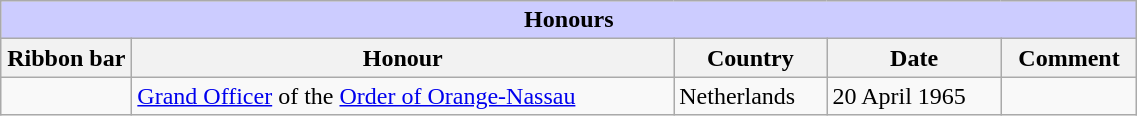<table class="wikitable" style="width:60%;">
<tr style="background:#ccf; text-align:center;">
<td colspan=5><strong>Honours</strong></td>
</tr>
<tr>
<th style="width:80px;">Ribbon bar</th>
<th>Honour</th>
<th>Country</th>
<th>Date</th>
<th>Comment</th>
</tr>
<tr>
<td></td>
<td><a href='#'>Grand Officer</a> of the <a href='#'>Order of Orange-Nassau</a></td>
<td>Netherlands</td>
<td>20 April 1965</td>
<td></td>
</tr>
</table>
